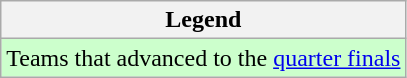<table class="wikitable">
<tr>
<th>Legend</th>
</tr>
<tr bgcolor=#ccffcc>
<td>Teams that advanced to the <a href='#'>quarter finals</a></td>
</tr>
</table>
